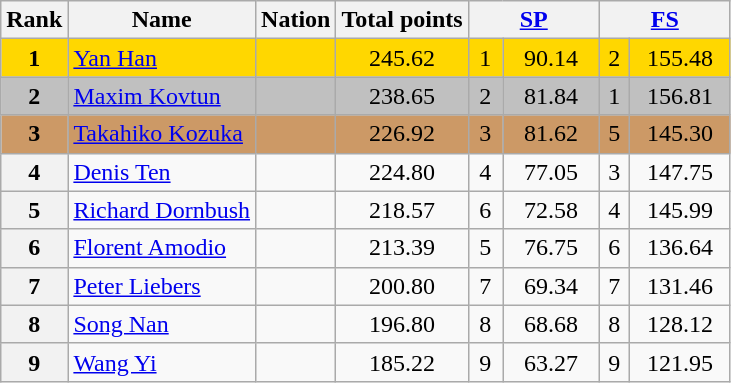<table class="wikitable sortable">
<tr>
<th>Rank</th>
<th>Name</th>
<th>Nation</th>
<th>Total points</th>
<th colspan="2" width="80px"><a href='#'>SP</a></th>
<th colspan="2" width="80px"><a href='#'>FS</a></th>
</tr>
<tr bgcolor="gold">
<td align="center"><strong>1</strong></td>
<td><a href='#'>Yan Han</a></td>
<td></td>
<td align="center">245.62</td>
<td align="center">1</td>
<td align="center">90.14</td>
<td align="center">2</td>
<td align="center">155.48</td>
</tr>
<tr bgcolor="silver">
<td align="center"><strong>2</strong></td>
<td><a href='#'>Maxim Kovtun</a></td>
<td></td>
<td align="center">238.65</td>
<td align="center">2</td>
<td align="center">81.84</td>
<td align="center">1</td>
<td align="center">156.81</td>
</tr>
<tr bgcolor="cc9966">
<td align="center"><strong>3</strong></td>
<td><a href='#'>Takahiko Kozuka</a></td>
<td></td>
<td align="center">226.92</td>
<td align="center">3</td>
<td align="center">81.62</td>
<td align="center">5</td>
<td align="center">145.30</td>
</tr>
<tr>
<th>4</th>
<td><a href='#'>Denis Ten</a></td>
<td></td>
<td align="center">224.80</td>
<td align="center">4</td>
<td align="center">77.05</td>
<td align="center">3</td>
<td align="center">147.75</td>
</tr>
<tr>
<th>5</th>
<td><a href='#'>Richard Dornbush</a></td>
<td></td>
<td align="center">218.57</td>
<td align="center">6</td>
<td align="center">72.58</td>
<td align="center">4</td>
<td align="center">145.99</td>
</tr>
<tr>
<th>6</th>
<td><a href='#'>Florent Amodio</a></td>
<td></td>
<td align="center">213.39</td>
<td align="center">5</td>
<td align="center">76.75</td>
<td align="center">6</td>
<td align="center">136.64</td>
</tr>
<tr>
<th>7</th>
<td><a href='#'>Peter Liebers</a></td>
<td></td>
<td align="center">200.80</td>
<td align="center">7</td>
<td align="center">69.34</td>
<td align="center">7</td>
<td align="center">131.46</td>
</tr>
<tr>
<th>8</th>
<td><a href='#'>Song Nan</a></td>
<td></td>
<td align="center">196.80</td>
<td align="center">8</td>
<td align="center">68.68</td>
<td align="center">8</td>
<td align="center">128.12</td>
</tr>
<tr>
<th>9</th>
<td><a href='#'>Wang Yi</a></td>
<td></td>
<td align="center">185.22</td>
<td align="center">9</td>
<td align="center">63.27</td>
<td align="center">9</td>
<td align="center">121.95</td>
</tr>
</table>
